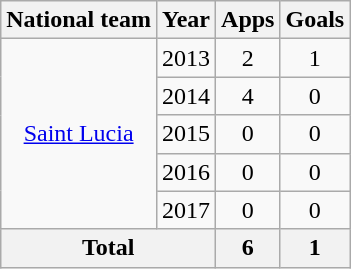<table class="wikitable" style="text-align:center">
<tr>
<th>National team</th>
<th>Year</th>
<th>Apps</th>
<th>Goals</th>
</tr>
<tr>
<td rowspan="5"><a href='#'>Saint Lucia</a></td>
<td>2013</td>
<td>2</td>
<td>1</td>
</tr>
<tr>
<td>2014</td>
<td>4</td>
<td>0</td>
</tr>
<tr>
<td>2015</td>
<td>0</td>
<td>0</td>
</tr>
<tr>
<td>2016</td>
<td>0</td>
<td>0</td>
</tr>
<tr>
<td>2017</td>
<td>0</td>
<td>0</td>
</tr>
<tr>
<th colspan=2>Total</th>
<th>6</th>
<th>1</th>
</tr>
</table>
